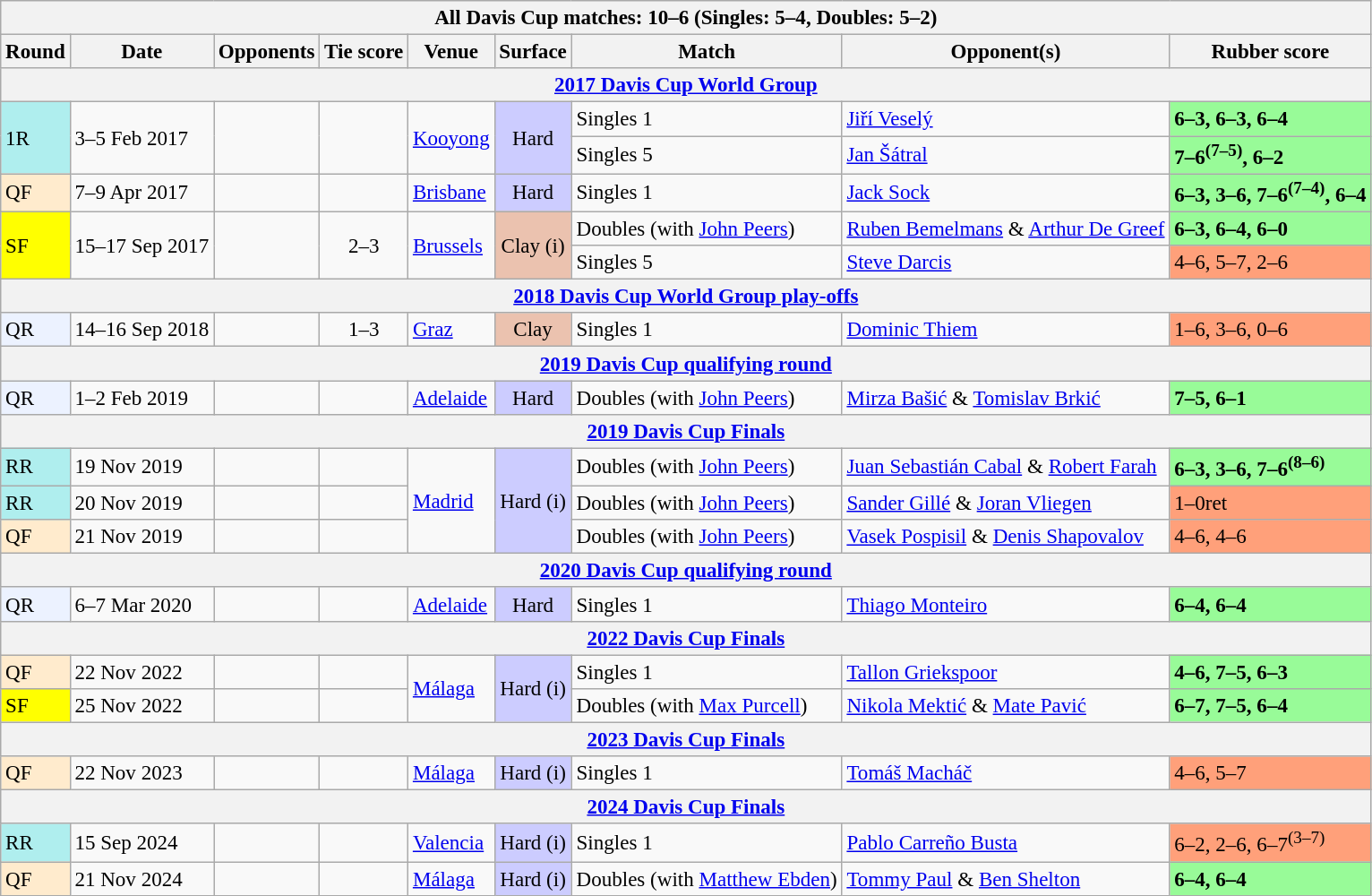<table class="wikitable" style=font-size:96%>
<tr>
<th colspan="9">All Davis Cup matches: 10–6 (Singles: 5–4, Doubles: 5–2)</th>
</tr>
<tr>
<th>Round</th>
<th>Date</th>
<th>Opponents</th>
<th>Tie score</th>
<th>Venue</th>
<th>Surface</th>
<th>Match</th>
<th>Opponent(s)</th>
<th>Rubber score</th>
</tr>
<tr>
<th colspan="9"><a href='#'>2017 Davis Cup World Group</a></th>
</tr>
<tr>
<td rowspan="2" bgcolor="afeeee">1R</td>
<td rowspan="2">3–5 Feb 2017</td>
<td rowspan="2"></td>
<td rowspan="2"></td>
<td rowspan="2"><a href='#'>Kooyong</a></td>
<td rowspan="2" style="text-align:center; background:#ccf;">Hard</td>
<td>Singles 1</td>
<td><a href='#'>Jiří Veselý</a></td>
<td bgcolor="98fb98"><strong>6–3, 6–3, 6–4</strong></td>
</tr>
<tr>
<td>Singles 5</td>
<td><a href='#'>Jan Šátral</a></td>
<td bgcolor="98fb98"><strong>7–6<sup>(7–5)</sup>, 6–2</strong></td>
</tr>
<tr>
<td bgcolor="ffebcd">QF</td>
<td>7–9 Apr 2017</td>
<td></td>
<td></td>
<td><a href='#'>Brisbane</a></td>
<td style="text-align:center; background:#ccf;">Hard</td>
<td>Singles 1</td>
<td><a href='#'>Jack Sock</a></td>
<td bgcolor=98fb98><strong>6–3, 3–6, 7–6<sup>(7–4)</sup>, 6–4</strong></td>
</tr>
<tr>
<td rowspan=2 bgcolor="yellow">SF</td>
<td rowspan=2>15–17 Sep 2017</td>
<td rowspan=2></td>
<td rowspan=2 style="text-align:center;">2–3</td>
<td rowspan=2><a href='#'>Brussels</a></td>
<td rowspan="2" style="text-align:center; background:#ebc2af;">Clay (i)</td>
<td>Doubles (with <a href='#'>John Peers</a>)</td>
<td><a href='#'>Ruben Bemelmans</a> & <a href='#'>Arthur De Greef</a></td>
<td bgcolor=98fb98><strong>6–3, 6–4, 6–0</strong></td>
</tr>
<tr>
<td>Singles 5</td>
<td><a href='#'>Steve Darcis</a></td>
<td bgcolor=FFA07A>4–6, 5–7, 2–6</td>
</tr>
<tr>
<th colspan=9><a href='#'>2018 Davis Cup World Group play-offs</a></th>
</tr>
<tr>
<td bgcolor="ecf2ff">QR</td>
<td>14–16 Sep 2018</td>
<td></td>
<td style="text-align:center;">1–3</td>
<td><a href='#'>Graz</a></td>
<td style="text-align:center; background:#ebc2af;">Clay</td>
<td>Singles 1</td>
<td><a href='#'>Dominic Thiem</a></td>
<td bgcolor=FFA07A>1–6, 3–6, 0–6</td>
</tr>
<tr>
<th colspan=9><a href='#'>2019 Davis Cup qualifying round</a></th>
</tr>
<tr>
<td bgcolor="ecf2ff">QR</td>
<td>1–2 Feb 2019</td>
<td></td>
<td></td>
<td><a href='#'>Adelaide</a></td>
<td style="text-align:center; background:#ccf;">Hard</td>
<td>Doubles (with <a href='#'>John Peers</a>)</td>
<td><a href='#'>Mirza Bašić</a> & <a href='#'>Tomislav Brkić</a></td>
<td bgcolor=98fb98><strong>7–5, 6–1</strong></td>
</tr>
<tr>
<th colspan="9"><a href='#'>2019 Davis Cup Finals</a></th>
</tr>
<tr>
<td bgcolor="afeeee">RR</td>
<td>19 Nov 2019</td>
<td></td>
<td></td>
<td rowspan="3"><a href='#'>Madrid</a></td>
<td rowspan="3" style="text-align:center; background:#ccf;">Hard (i)</td>
<td>Doubles (with <a href='#'>John Peers</a>)</td>
<td><a href='#'>Juan Sebastián Cabal</a> & <a href='#'>Robert Farah</a></td>
<td bgcolor=98fb98><strong>6–3, 3–6, 7–6<sup>(8–6)</sup></strong></td>
</tr>
<tr>
<td bgcolor="afeeee">RR</td>
<td>20 Nov 2019</td>
<td></td>
<td></td>
<td>Doubles (with <a href='#'>John Peers</a>)</td>
<td><a href='#'>Sander Gillé</a> & <a href='#'>Joran Vliegen</a></td>
<td bgcolor="FFA07A">1–0ret</td>
</tr>
<tr>
<td bgcolor="ffebcd">QF</td>
<td>21 Nov 2019</td>
<td></td>
<td></td>
<td>Doubles (with <a href='#'>John Peers</a>)</td>
<td><a href='#'>Vasek Pospisil</a> & <a href='#'>Denis Shapovalov</a></td>
<td bgcolor="FFA07A">4–6, 4–6</td>
</tr>
<tr>
<th colspan="9"><a href='#'>2020 Davis Cup qualifying round</a></th>
</tr>
<tr>
<td bgcolor="ecf2ff">QR</td>
<td>6–7 Mar 2020</td>
<td></td>
<td></td>
<td><a href='#'>Adelaide</a></td>
<td style="text-align:center; background:#ccf;">Hard</td>
<td>Singles 1</td>
<td><a href='#'>Thiago Monteiro</a></td>
<td bgcolor="98fb98"><strong>6–4, 6–4</strong></td>
</tr>
<tr>
<th colspan="9"><a href='#'>2022 Davis Cup Finals</a></th>
</tr>
<tr>
<td bgcolor="ffebcd">QF</td>
<td>22 Nov 2022</td>
<td></td>
<td></td>
<td rowspan="2"><a href='#'>Málaga</a></td>
<td rowspan="2" style="text-align:center; background:#ccf;">Hard (i)</td>
<td>Singles 1</td>
<td><a href='#'>Tallon Griekspoor</a></td>
<td bgcolor="98fb98"><strong>4–6, 7–5, 6–3</strong></td>
</tr>
<tr>
<td bgcolor="yellow">SF</td>
<td>25 Nov 2022</td>
<td></td>
<td></td>
<td>Doubles (with <a href='#'>Max Purcell</a>)</td>
<td><a href='#'>Nikola Mektić</a> & <a href='#'>Mate Pavić</a></td>
<td bgcolor="98fb98"><strong>6–7, 7–5, 6–4</strong></td>
</tr>
<tr>
<th colspan="9"><a href='#'>2023 Davis Cup Finals</a></th>
</tr>
<tr>
<td bgcolor="ffebcd">QF</td>
<td>22 Nov 2023</td>
<td></td>
<td></td>
<td><a href='#'>Málaga</a></td>
<td style="text-align:center; background:#ccf;">Hard (i)</td>
<td>Singles 1</td>
<td><a href='#'>Tomáš Macháč</a></td>
<td bgcolor="FFA07A">4–6, 5–7</td>
</tr>
<tr>
<th colspan="9"><a href='#'>2024 Davis Cup Finals</a></th>
</tr>
<tr>
<td bgcolor="afeeee">RR</td>
<td>15 Sep 2024</td>
<td></td>
<td></td>
<td><a href='#'>Valencia</a></td>
<td style="text-align:center; background:#ccf;">Hard (i)</td>
<td>Singles 1</td>
<td><a href='#'>Pablo Carreño Busta</a></td>
<td bgcolor="FFA07A">6–2, 2–6, 6–7<sup>(3–7)</sup></td>
</tr>
<tr>
<td bgcolor="ffebcd">QF</td>
<td>21 Nov 2024</td>
<td></td>
<td></td>
<td><a href='#'>Málaga</a></td>
<td style="text-align:center; background:#ccf;">Hard (i)</td>
<td>Doubles (with <a href='#'>Matthew Ebden</a>)</td>
<td><a href='#'>Tommy Paul</a> & <a href='#'>Ben Shelton</a></td>
<td bgcolor="98fb98"><strong>6–4, 6–4</strong></td>
</tr>
</table>
